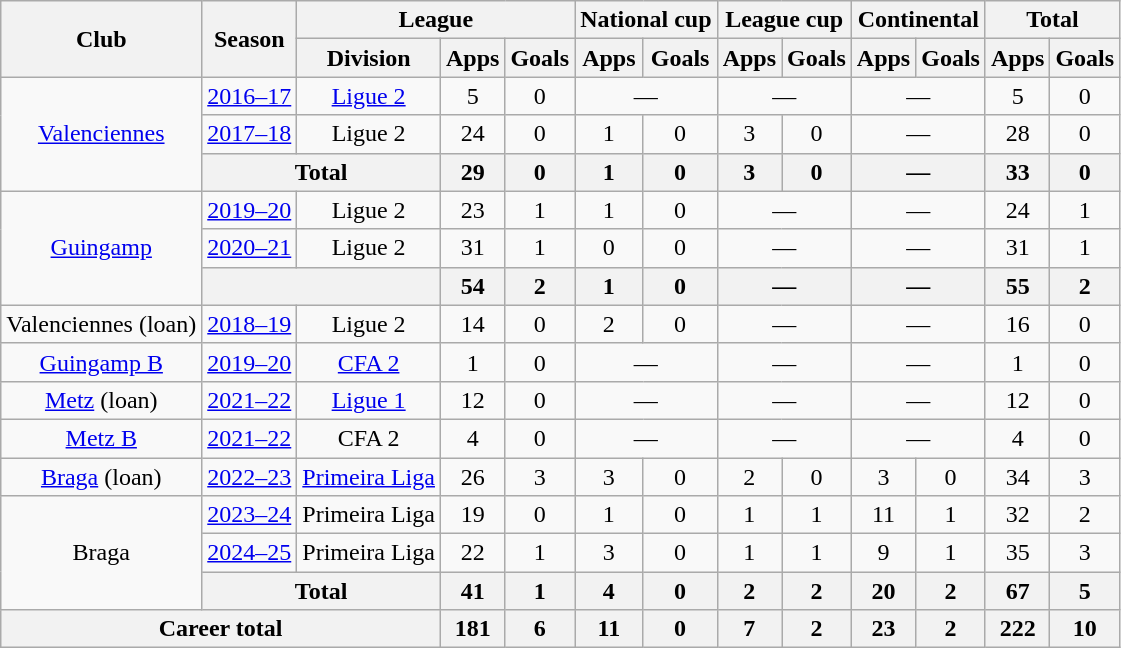<table class="wikitable" style="text-align: center;">
<tr>
<th rowspan="2">Club</th>
<th rowspan="2">Season</th>
<th colspan="3">League</th>
<th colspan="2">National cup</th>
<th colspan="2">League cup</th>
<th colspan="2">Continental</th>
<th colspan="2">Total</th>
</tr>
<tr>
<th>Division</th>
<th>Apps</th>
<th>Goals</th>
<th>Apps</th>
<th>Goals</th>
<th>Apps</th>
<th>Goals</th>
<th>Apps</th>
<th>Goals</th>
<th>Apps</th>
<th>Goals</th>
</tr>
<tr>
<td rowspan="3"><a href='#'>Valenciennes</a></td>
<td><a href='#'>2016–17</a></td>
<td><a href='#'>Ligue 2</a></td>
<td>5</td>
<td>0</td>
<td colspan="2">—</td>
<td colspan="2">—</td>
<td colspan="2">—</td>
<td>5</td>
<td>0</td>
</tr>
<tr>
<td><a href='#'>2017–18</a></td>
<td>Ligue 2</td>
<td>24</td>
<td>0</td>
<td>1</td>
<td>0</td>
<td>3</td>
<td>0</td>
<td colspan="2">—</td>
<td>28</td>
<td>0</td>
</tr>
<tr>
<th colspan="2">Total</th>
<th>29</th>
<th>0</th>
<th>1</th>
<th>0</th>
<th>3</th>
<th>0</th>
<th colspan="2">—</th>
<th>33</th>
<th>0</th>
</tr>
<tr>
<td rowspan="3"><a href='#'>Guingamp</a></td>
<td><a href='#'>2019–20</a></td>
<td>Ligue 2</td>
<td>23</td>
<td>1</td>
<td>1</td>
<td>0</td>
<td colspan="2">—</td>
<td colspan="2">—</td>
<td>24</td>
<td>1</td>
</tr>
<tr>
<td><a href='#'>2020–21</a></td>
<td>Ligue 2</td>
<td>31</td>
<td>1</td>
<td>0</td>
<td>0</td>
<td colspan="2">—</td>
<td colspan="2">—</td>
<td>31</td>
<td>1</td>
</tr>
<tr>
<th colspan="2"></th>
<th>54</th>
<th>2</th>
<th>1</th>
<th>0</th>
<th colspan="2">—</th>
<th colspan="2">—</th>
<th>55</th>
<th>2</th>
</tr>
<tr>
<td>Valenciennes (loan)</td>
<td><a href='#'>2018–19</a></td>
<td>Ligue 2</td>
<td>14</td>
<td>0</td>
<td>2</td>
<td>0</td>
<td colspan="2">—</td>
<td colspan="2">—</td>
<td>16</td>
<td>0</td>
</tr>
<tr>
<td><a href='#'>Guingamp B</a></td>
<td><a href='#'>2019–20</a></td>
<td><a href='#'>CFA 2</a></td>
<td>1</td>
<td>0</td>
<td colspan="2">—</td>
<td colspan="2">—</td>
<td colspan="2">—</td>
<td>1</td>
<td>0</td>
</tr>
<tr>
<td><a href='#'>Metz</a> (loan)</td>
<td><a href='#'>2021–22</a></td>
<td><a href='#'>Ligue 1</a></td>
<td>12</td>
<td>0</td>
<td colspan="2">—</td>
<td colspan="2">—</td>
<td colspan="2">—</td>
<td>12</td>
<td>0</td>
</tr>
<tr>
<td><a href='#'>Metz B</a></td>
<td><a href='#'>2021–22</a></td>
<td>CFA 2</td>
<td>4</td>
<td>0</td>
<td colspan="2">—</td>
<td colspan="2">—</td>
<td colspan="2">—</td>
<td>4</td>
<td>0</td>
</tr>
<tr>
<td><a href='#'>Braga</a> (loan)</td>
<td><a href='#'>2022–23</a></td>
<td><a href='#'>Primeira Liga</a></td>
<td>26</td>
<td>3</td>
<td>3</td>
<td>0</td>
<td>2</td>
<td>0</td>
<td>3</td>
<td>0</td>
<td>34</td>
<td>3</td>
</tr>
<tr>
<td rowspan="3">Braga</td>
<td><a href='#'>2023–24</a></td>
<td>Primeira Liga</td>
<td>19</td>
<td>0</td>
<td>1</td>
<td>0</td>
<td>1</td>
<td>1</td>
<td>11</td>
<td>1</td>
<td>32</td>
<td>2</td>
</tr>
<tr>
<td><a href='#'>2024–25</a></td>
<td>Primeira Liga</td>
<td>22</td>
<td>1</td>
<td>3</td>
<td>0</td>
<td>1</td>
<td>1</td>
<td>9</td>
<td>1</td>
<td>35</td>
<td>3</td>
</tr>
<tr>
<th colspan="2">Total</th>
<th>41</th>
<th>1</th>
<th>4</th>
<th>0</th>
<th>2</th>
<th>2</th>
<th>20</th>
<th>2</th>
<th>67</th>
<th>5</th>
</tr>
<tr>
<th colspan="3">Career total</th>
<th>181</th>
<th>6</th>
<th>11</th>
<th>0</th>
<th>7</th>
<th>2</th>
<th>23</th>
<th>2</th>
<th>222</th>
<th>10</th>
</tr>
</table>
